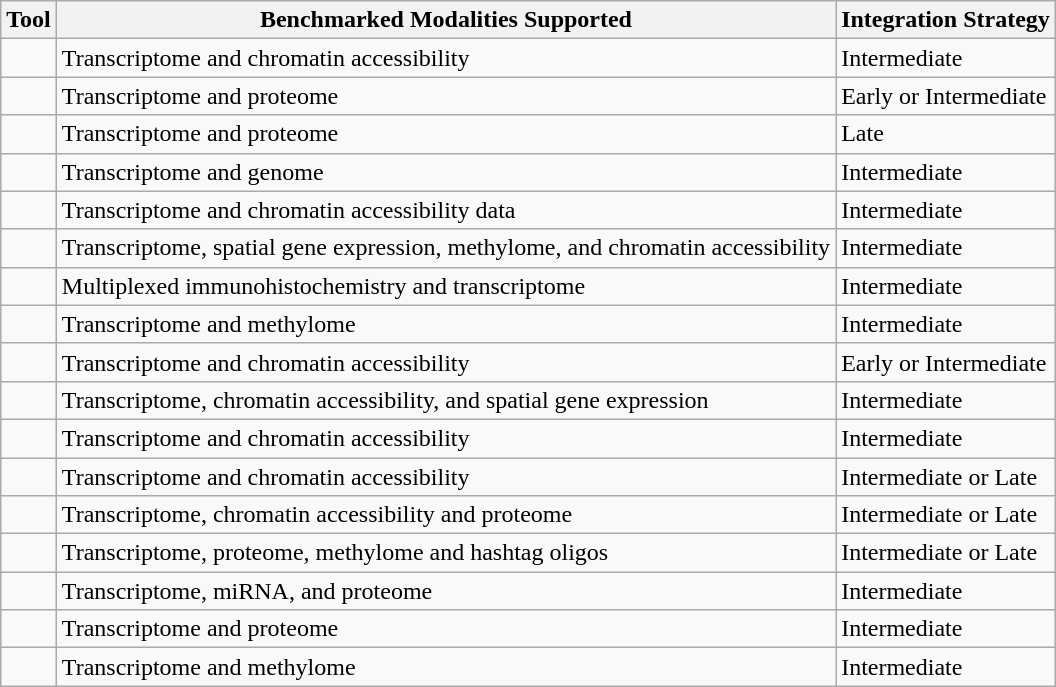<table class="wikitable">
<tr>
<th>Tool</th>
<th>Benchmarked Modalities Supported</th>
<th>Integration Strategy</th>
</tr>
<tr>
<td></td>
<td>Transcriptome and chromatin accessibility</td>
<td>Intermediate</td>
</tr>
<tr>
<td></td>
<td>Transcriptome and proteome</td>
<td>Early or Intermediate</td>
</tr>
<tr>
<td></td>
<td>Transcriptome and proteome</td>
<td>Late</td>
</tr>
<tr>
<td></td>
<td>Transcriptome and genome</td>
<td>Intermediate</td>
</tr>
<tr>
<td></td>
<td>Transcriptome and chromatin accessibility data</td>
<td>Intermediate</td>
</tr>
<tr>
<td></td>
<td>Transcriptome, spatial gene expression, methylome, and chromatin accessibility</td>
<td>Intermediate</td>
</tr>
<tr>
<td></td>
<td>Multiplexed immunohistochemistry and transcriptome</td>
<td>Intermediate</td>
</tr>
<tr>
<td></td>
<td>Transcriptome and methylome</td>
<td>Intermediate</td>
</tr>
<tr>
<td></td>
<td>Transcriptome and chromatin accessibility</td>
<td>Early or Intermediate</td>
</tr>
<tr>
<td></td>
<td>Transcriptome, chromatin accessibility, and spatial gene expression</td>
<td>Intermediate</td>
</tr>
<tr>
<td></td>
<td>Transcriptome and chromatin accessibility</td>
<td>Intermediate</td>
</tr>
<tr>
<td></td>
<td>Transcriptome and chromatin accessibility</td>
<td>Intermediate or Late</td>
</tr>
<tr>
<td></td>
<td>Transcriptome, chromatin accessibility and proteome</td>
<td>Intermediate or Late</td>
</tr>
<tr>
<td></td>
<td>Transcriptome, proteome, methylome and hashtag oligos</td>
<td>Intermediate or Late</td>
</tr>
<tr>
<td></td>
<td>Transcriptome, miRNA, and proteome</td>
<td>Intermediate</td>
</tr>
<tr>
<td></td>
<td>Transcriptome and proteome</td>
<td>Intermediate</td>
</tr>
<tr>
<td></td>
<td>Transcriptome and methylome</td>
<td>Intermediate</td>
</tr>
</table>
